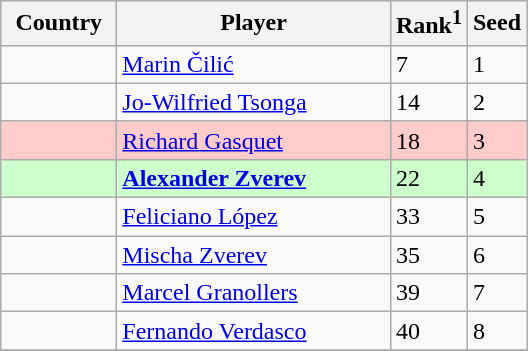<table class="sortable wikitable">
<tr>
<th width="70">Country</th>
<th width="175">Player</th>
<th>Rank<sup>1</sup></th>
<th>Seed</th>
</tr>
<tr>
<td></td>
<td><a href='#'>Marin Čilić</a></td>
<td>7</td>
<td>1</td>
</tr>
<tr>
<td></td>
<td><a href='#'>Jo-Wilfried Tsonga</a></td>
<td>14</td>
<td>2</td>
</tr>
<tr style="background:#fcc;">
<td></td>
<td><a href='#'>Richard Gasquet</a></td>
<td>18</td>
<td>3</td>
</tr>
<tr style="background:#cfc;">
<td></td>
<td><strong><a href='#'>Alexander Zverev</a></strong></td>
<td>22</td>
<td>4</td>
</tr>
<tr>
<td></td>
<td><a href='#'>Feliciano López</a></td>
<td>33</td>
<td>5</td>
</tr>
<tr>
<td></td>
<td><a href='#'>Mischa Zverev</a></td>
<td>35</td>
<td>6</td>
</tr>
<tr>
<td></td>
<td><a href='#'>Marcel Granollers</a></td>
<td>39</td>
<td>7</td>
</tr>
<tr>
<td></td>
<td><a href='#'>Fernando Verdasco</a></td>
<td>40</td>
<td>8</td>
</tr>
<tr>
</tr>
</table>
